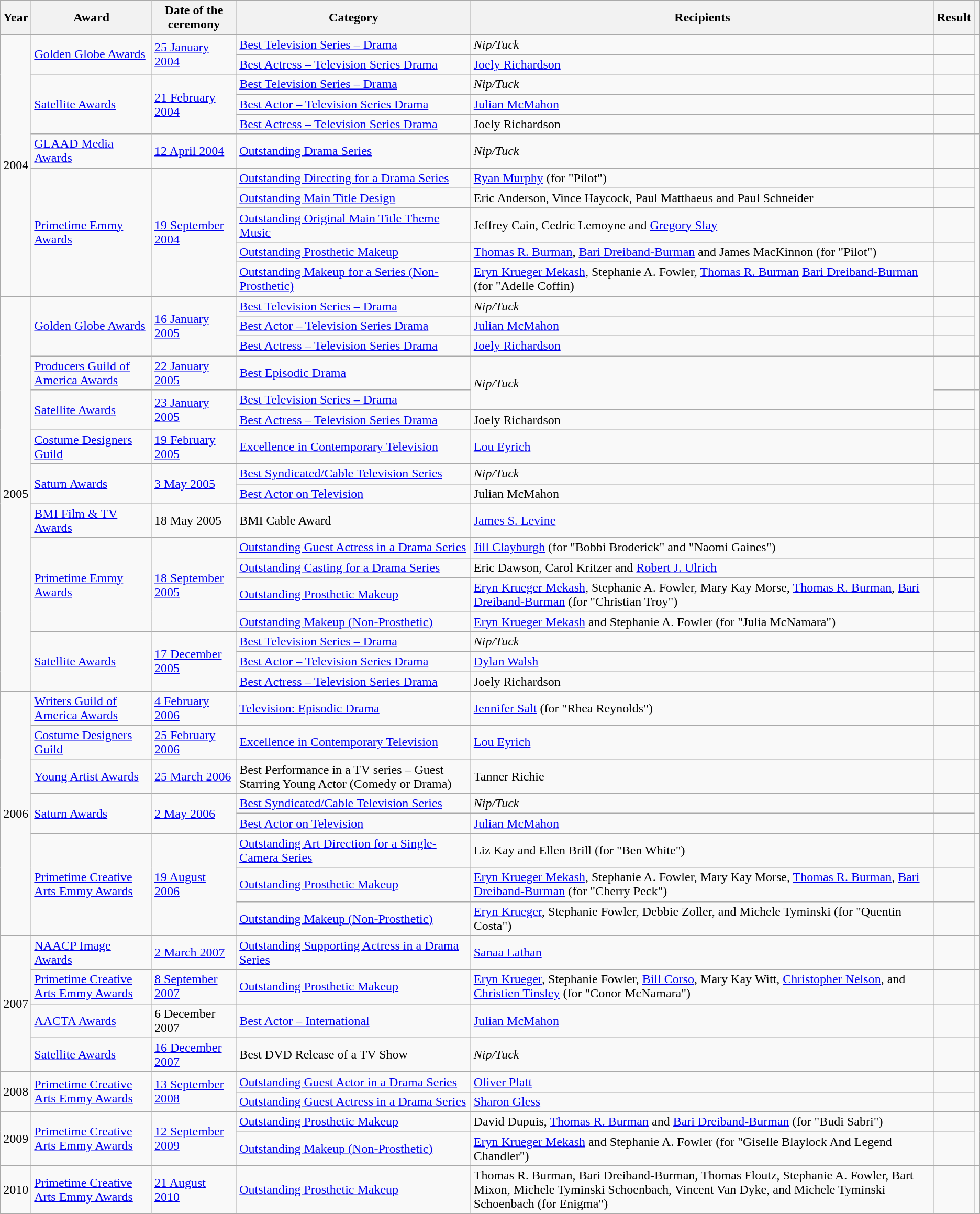<table class="wikitable plainrowheaders sortable">
<tr>
<th>Year</th>
<th scope="col">Award</th>
<th scope="col">Date of the ceremony</th>
<th scope="col">Category</th>
<th scope="col">Recipients</th>
<th scope="col">Result</th>
<th class="unsortable" scope="col"></th>
</tr>
<tr>
<td rowspan="11">2004</td>
<td rowspan="2"><a href='#'>Golden Globe Awards</a></td>
<td rowspan="2"><a href='#'>25 January 2004</a></td>
<td><a href='#'>Best Television Series – Drama</a></td>
<td><em>Nip/Tuck</em></td>
<td></td>
<td rowspan="2"></td>
</tr>
<tr>
<td><a href='#'>Best Actress – Television Series Drama</a></td>
<td><a href='#'>Joely Richardson</a></td>
<td></td>
</tr>
<tr>
<td rowspan="3"><a href='#'>Satellite Awards</a></td>
<td rowspan="3"><a href='#'>21 February 2004</a></td>
<td><a href='#'>Best Television Series – Drama</a></td>
<td><em>Nip/Tuck</em></td>
<td></td>
<td rowspan="3"></td>
</tr>
<tr>
<td><a href='#'>Best Actor – Television Series Drama</a></td>
<td><a href='#'>Julian McMahon</a></td>
<td></td>
</tr>
<tr>
<td><a href='#'>Best Actress – Television Series Drama</a></td>
<td>Joely Richardson</td>
<td></td>
</tr>
<tr>
<td><a href='#'>GLAAD Media Awards</a></td>
<td><a href='#'>12 April 2004</a></td>
<td><a href='#'>Outstanding Drama Series</a></td>
<td><em>Nip/Tuck</em></td>
<td></td>
<td></td>
</tr>
<tr>
<td rowspan="5"><a href='#'>Primetime Emmy Awards</a></td>
<td rowspan="5"><a href='#'>19 September 2004</a></td>
<td><a href='#'>Outstanding Directing for a Drama Series</a></td>
<td><a href='#'>Ryan Murphy</a> (for "Pilot")</td>
<td></td>
<td rowspan="5"></td>
</tr>
<tr>
<td><a href='#'>Outstanding Main Title Design</a></td>
<td>Eric Anderson, Vince Haycock, Paul Matthaeus and Paul Schneider</td>
<td></td>
</tr>
<tr>
<td><a href='#'>Outstanding Original Main Title Theme Music</a></td>
<td>Jeffrey Cain, Cedric Lemoyne and <a href='#'>Gregory Slay</a></td>
<td></td>
</tr>
<tr>
<td><a href='#'>Outstanding Prosthetic Makeup</a></td>
<td><a href='#'>Thomas R. Burman</a>, <a href='#'>Bari Dreiband-Burman</a> and James MacKinnon (for "Pilot")</td>
<td></td>
</tr>
<tr>
<td><a href='#'>Outstanding Makeup for a Series (Non-Prosthetic)</a></td>
<td><a href='#'>Eryn Krueger Mekash</a>, Stephanie A. Fowler, <a href='#'>Thomas R. Burman</a>  <a href='#'>Bari Dreiband-Burman</a> (for "Adelle Coffin)</td>
<td></td>
</tr>
<tr>
<td rowspan="17">2005</td>
<td rowspan="3"><a href='#'>Golden Globe Awards</a></td>
<td rowspan="3"><a href='#'>16 January 2005</a></td>
<td><a href='#'>Best Television Series – Drama</a></td>
<td><em>Nip/Tuck</em></td>
<td></td>
<td rowspan="3"></td>
</tr>
<tr>
<td><a href='#'>Best Actor – Television Series Drama</a></td>
<td><a href='#'>Julian McMahon</a></td>
<td></td>
</tr>
<tr>
<td><a href='#'>Best Actress – Television Series Drama</a></td>
<td><a href='#'>Joely Richardson</a></td>
<td></td>
</tr>
<tr>
<td><a href='#'>Producers Guild of America Awards</a></td>
<td><a href='#'>22 January 2005</a></td>
<td><a href='#'>Best Episodic Drama</a></td>
<td rowspan="2"><em>Nip/Tuck</em></td>
<td></td>
<td align="center"></td>
</tr>
<tr>
<td rowspan="2"><a href='#'>Satellite Awards</a></td>
<td rowspan="2"><a href='#'>23 January 2005</a></td>
<td><a href='#'>Best Television Series – Drama</a></td>
<td></td>
<td rowspan="2"></td>
</tr>
<tr>
<td><a href='#'>Best Actress – Television Series Drama</a></td>
<td>Joely Richardson</td>
<td></td>
</tr>
<tr>
<td><a href='#'>Costume Designers Guild</a></td>
<td><a href='#'>19 February 2005</a></td>
<td><a href='#'>Excellence in Contemporary Television</a></td>
<td><a href='#'>Lou Eyrich</a></td>
<td></td>
<td></td>
</tr>
<tr>
<td rowspan="2" scope="row"><a href='#'>Saturn Awards</a></td>
<td rowspan="2"><a href='#'>3 May 2005</a></td>
<td><a href='#'>Best Syndicated/Cable Television Series</a></td>
<td><em>Nip/Tuck</em></td>
<td></td>
<td rowspan="2"></td>
</tr>
<tr>
<td><a href='#'>Best Actor on Television</a></td>
<td>Julian McMahon</td>
<td></td>
</tr>
<tr>
<td><a href='#'>BMI Film & TV Awards</a></td>
<td>18 May 2005</td>
<td>BMI Cable Award</td>
<td><a href='#'>James S. Levine</a></td>
<td></td>
<td></td>
</tr>
<tr>
<td rowspan="4"><a href='#'>Primetime Emmy Awards</a></td>
<td rowspan="4"><a href='#'>18 September 2005</a></td>
<td><a href='#'>Outstanding Guest Actress in a Drama Series</a></td>
<td><a href='#'>Jill Clayburgh</a> (for "Bobbi Broderick" and "Naomi Gaines")</td>
<td></td>
<td rowspan="4"></td>
</tr>
<tr>
<td><a href='#'>Outstanding Casting for a Drama Series</a></td>
<td>Eric Dawson, Carol Kritzer and <a href='#'>Robert J. Ulrich</a></td>
<td></td>
</tr>
<tr>
<td><a href='#'>Outstanding Prosthetic Makeup</a></td>
<td><a href='#'>Eryn Krueger Mekash</a>, Stephanie A. Fowler, Mary Kay Morse, <a href='#'>Thomas R. Burman</a>, <a href='#'>Bari Dreiband-Burman</a> (for "Christian Troy")</td>
<td></td>
</tr>
<tr>
<td><a href='#'>Outstanding Makeup (Non-Prosthetic)</a></td>
<td><a href='#'>Eryn Krueger Mekash</a> and Stephanie A. Fowler (for "Julia McNamara")</td>
<td></td>
</tr>
<tr>
<td rowspan="3"><a href='#'>Satellite Awards</a></td>
<td rowspan="3"><a href='#'>17 December 2005</a></td>
<td><a href='#'>Best Television Series – Drama</a></td>
<td><em>Nip/Tuck</em></td>
<td></td>
<td rowspan="3"></td>
</tr>
<tr>
<td><a href='#'>Best Actor – Television Series Drama</a></td>
<td><a href='#'>Dylan Walsh</a></td>
<td></td>
</tr>
<tr>
<td><a href='#'>Best Actress – Television Series Drama</a></td>
<td>Joely Richardson</td>
<td></td>
</tr>
<tr>
<td rowspan="8">2006</td>
<td><a href='#'>Writers Guild of America Awards</a></td>
<td><a href='#'>4 February 2006</a></td>
<td><a href='#'>Television: Episodic Drama</a></td>
<td><a href='#'>Jennifer Salt</a> (for "Rhea Reynolds")</td>
<td></td>
<td align="center"></td>
</tr>
<tr>
<td><a href='#'>Costume Designers Guild</a></td>
<td><a href='#'>25 February 2006</a></td>
<td><a href='#'>Excellence in Contemporary Television</a></td>
<td><a href='#'>Lou Eyrich</a></td>
<td></td>
<td align="center"></td>
</tr>
<tr>
<td><a href='#'>Young Artist Awards</a></td>
<td><a href='#'>25 March 2006</a></td>
<td>Best Performance in a TV series – Guest Starring Young Actor (Comedy or Drama)</td>
<td>Tanner Richie</td>
<td></td>
<td align="center"></td>
</tr>
<tr>
<td rowspan="2"><a href='#'>Saturn Awards</a></td>
<td rowspan="2"><a href='#'>2 May 2006</a></td>
<td><a href='#'>Best Syndicated/Cable Television Series</a></td>
<td><em>Nip/Tuck</em></td>
<td></td>
<td rowspan="2" align="center"></td>
</tr>
<tr>
<td><a href='#'>Best Actor on Television</a></td>
<td><a href='#'>Julian McMahon</a></td>
<td></td>
</tr>
<tr>
<td rowspan="3"><a href='#'>Primetime Creative Arts Emmy Awards</a></td>
<td rowspan="3"><a href='#'>19 August 2006</a></td>
<td><a href='#'>Outstanding Art Direction for a Single-Camera Series</a></td>
<td>Liz Kay and Ellen Brill (for "Ben White")</td>
<td></td>
<td rowspan="3" align="center"></td>
</tr>
<tr>
<td><a href='#'>Outstanding Prosthetic Makeup</a></td>
<td><a href='#'>Eryn Krueger Mekash</a>, Stephanie A. Fowler, Mary Kay Morse, <a href='#'>Thomas R. Burman</a>, <a href='#'>Bari Dreiband-Burman</a> (for "Cherry Peck")</td>
<td></td>
</tr>
<tr>
<td><a href='#'>Outstanding Makeup (Non-Prosthetic)</a></td>
<td><a href='#'>Eryn Krueger</a>, Stephanie Fowler, Debbie Zoller, and Michele Tyminski (for "Quentin Costa")</td>
<td></td>
</tr>
<tr>
<td rowspan="4">2007</td>
<td><a href='#'>NAACP Image Awards</a></td>
<td><a href='#'>2 March 2007</a></td>
<td><a href='#'>Outstanding Supporting Actress in a Drama Series</a></td>
<td><a href='#'>Sanaa Lathan</a></td>
<td></td>
<td align="center"></td>
</tr>
<tr>
<td><a href='#'>Primetime Creative Arts Emmy Awards</a></td>
<td><a href='#'>8 September 2007</a></td>
<td><a href='#'>Outstanding Prosthetic Makeup</a></td>
<td><a href='#'>Eryn Krueger</a>, Stephanie Fowler, <a href='#'>Bill Corso</a>, Mary Kay Witt, <a href='#'>Christopher Nelson</a>, and <a href='#'>Christien Tinsley</a> (for "Conor McNamara")</td>
<td></td>
<td align="center"></td>
</tr>
<tr>
<td><a href='#'>AACTA Awards</a></td>
<td>6 December 2007</td>
<td><a href='#'>Best Actor – International</a></td>
<td><a href='#'>Julian McMahon</a></td>
<td></td>
<td align="center"></td>
</tr>
<tr>
<td><a href='#'>Satellite Awards</a></td>
<td><a href='#'>16 December 2007</a></td>
<td>Best DVD Release of a TV Show</td>
<td><em>Nip/Tuck</em></td>
<td></td>
<td align="center"></td>
</tr>
<tr>
<td rowspan="2">2008</td>
<td rowspan="2"><a href='#'>Primetime Creative Arts Emmy Awards</a></td>
<td rowspan="2"><a href='#'>13 September 2008</a></td>
<td><a href='#'>Outstanding Guest Actor in a Drama Series</a></td>
<td><a href='#'>Oliver Platt</a></td>
<td></td>
<td rowspan="2" align="center"></td>
</tr>
<tr>
<td><a href='#'>Outstanding Guest Actress in a Drama Series</a></td>
<td><a href='#'>Sharon Gless</a></td>
<td></td>
</tr>
<tr>
<td rowspan="2">2009</td>
<td rowspan="2"><a href='#'>Primetime Creative Arts Emmy Awards</a></td>
<td rowspan="2"><a href='#'>12 September 2009</a></td>
<td><a href='#'>Outstanding Prosthetic Makeup</a></td>
<td>David Dupuis, <a href='#'>Thomas R. Burman</a> and <a href='#'>Bari Dreiband-Burman</a> (for "Budi Sabri")</td>
<td></td>
<td rowspan="2" align="center"></td>
</tr>
<tr>
<td><a href='#'>Outstanding Makeup (Non-Prosthetic)</a></td>
<td><a href='#'>Eryn Krueger Mekash</a> and Stephanie A. Fowler (for "Giselle Blaylock And Legend Chandler")</td>
<td></td>
</tr>
<tr>
<td>2010</td>
<td><a href='#'>Primetime Creative Arts Emmy Awards</a></td>
<td><a href='#'>21 August 2010</a></td>
<td><a href='#'>Outstanding Prosthetic Makeup</a></td>
<td>Thomas R. Burman, Bari Dreiband-Burman, Thomas Floutz, Stephanie A. Fowler, Bart Mixon, Michele Tyminski Schoenbach, Vincent Van Dyke, and Michele Tyminski Schoenbach (for Enigma")</td>
<td></td>
<td align="center"></td>
</tr>
</table>
